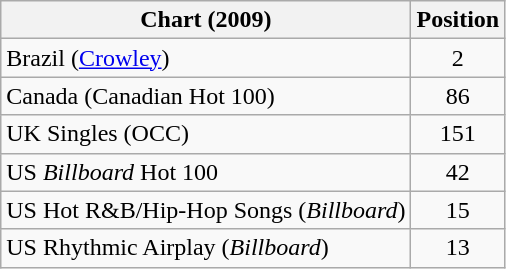<table class="wikitable sortable">
<tr>
<th>Chart (2009)</th>
<th>Position</th>
</tr>
<tr>
<td>Brazil (<a href='#'>Crowley</a>)</td>
<td style="text-align:center;">2</td>
</tr>
<tr>
<td>Canada (Canadian Hot 100)</td>
<td style="text-align:center;">86</td>
</tr>
<tr>
<td>UK Singles (OCC)</td>
<td style="text-align:center;">151</td>
</tr>
<tr>
<td>US <em>Billboard</em> Hot 100</td>
<td style="text-align:center;">42</td>
</tr>
<tr>
<td>US Hot R&B/Hip-Hop Songs (<em>Billboard</em>)</td>
<td style="text-align:center;">15</td>
</tr>
<tr>
<td>US Rhythmic Airplay (<em>Billboard</em>)</td>
<td style="text-align:center;">13</td>
</tr>
</table>
